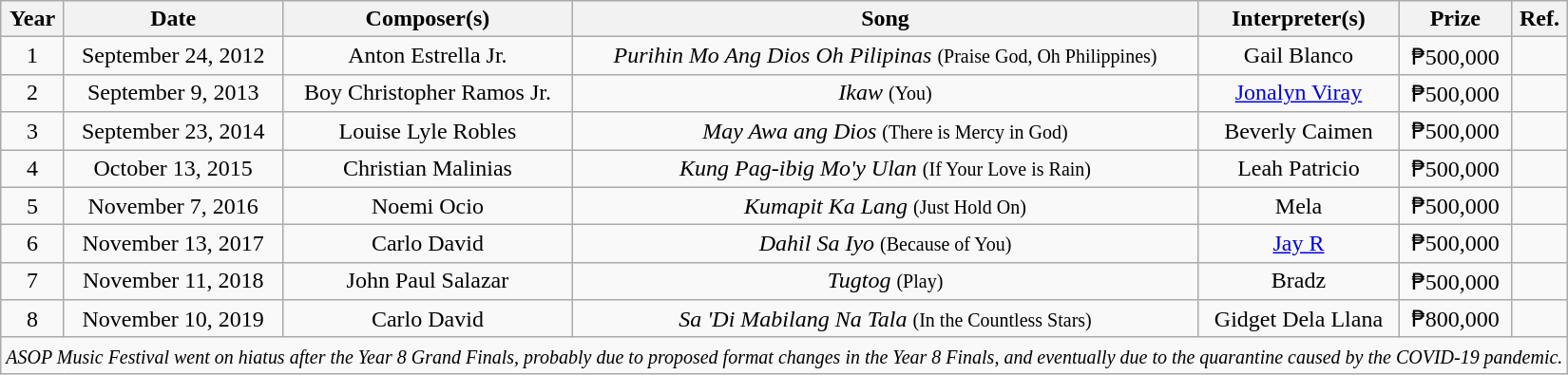<table class="wikitable sortable" border="1">
<tr>
<th>Year</th>
<th>Date</th>
<th>Composer(s)</th>
<th>Song</th>
<th>Interpreter(s)</th>
<th>Prize</th>
<th>Ref.</th>
</tr>
<tr>
<td style="text-align:center;">1</td>
<td style="text-align:center;">September 24, 2012</td>
<td style="text-align:center;">Anton Estrella Jr.</td>
<td style="text-align:center;"><em>Purihin Mo Ang Dios Oh Pilipinas</em> <small>(Praise God, Oh Philippines)</small></td>
<td style="text-align:center;">Gail Blanco</td>
<td style="text-align:center;">₱500,000</td>
<td style="text-align:center;"></td>
</tr>
<tr>
<td style="text-align:center;">2</td>
<td style="text-align:center;">September 9, 2013</td>
<td style="text-align:center;">Boy Christopher Ramos Jr.</td>
<td style="text-align:center;"><em>Ikaw</em> <small>(You)</small></td>
<td style="text-align:center;"><a href='#'>Jonalyn Viray</a></td>
<td style="text-align:center;">₱500,000</td>
<td style="text-align:center;"></td>
</tr>
<tr>
<td style="text-align:center;">3</td>
<td style="text-align:center;">September 23, 2014</td>
<td style="text-align:center;">Louise Lyle Robles</td>
<td style="text-align:center;"><em>May Awa ang Dios</em> <small>(There is Mercy in God)</small></td>
<td style="text-align:center;">Beverly Caimen</td>
<td style="text-align:center;">₱500,000</td>
<td style="text-align:center;"></td>
</tr>
<tr>
<td style="text-align:center;">4</td>
<td style="text-align:center;">October 13, 2015</td>
<td style="text-align:center;">Christian Malinias</td>
<td style="text-align:center;"><em>Kung Pag-ibig Mo'y Ulan</em> <small>(If Your Love is Rain)</small></td>
<td style="text-align:center;">Leah Patricio</td>
<td style="text-align:center;">₱500,000</td>
<td style="text-align:center;"></td>
</tr>
<tr>
<td style="text-align:center;">5</td>
<td style="text-align:center;">November 7, 2016</td>
<td style="text-align:center;">Noemi Ocio</td>
<td style="text-align:center;"><em>Kumapit Ka Lang</em> <small>(Just Hold On)</small></td>
<td style="text-align:center;">Mela</td>
<td style="text-align:center;">₱500,000</td>
<td style="text-align:center;"></td>
</tr>
<tr>
<td style="text-align:center;">6</td>
<td style="text-align:center;">November 13, 2017</td>
<td style="text-align:center;">Carlo David</td>
<td style="text-align:center;"><em>Dahil Sa Iyo</em> <small>(Because of You)</small></td>
<td style="text-align:center;"><a href='#'>Jay R</a></td>
<td style="text-align:center;">₱500,000</td>
<td style="text-align:center;"></td>
</tr>
<tr>
<td style="text-align:center;">7</td>
<td style="text-align:center;">November 11, 2018</td>
<td style="text-align:center;">John Paul Salazar</td>
<td style="text-align:center;"><em>Tugtog</em> <small>(Play)</small></td>
<td style="text-align:center;">Bradz</td>
<td style="text-align:center;">₱500,000</td>
<td style="text-align:center;"></td>
</tr>
<tr>
<td style="text-align:center;">8</td>
<td style="text-align:center;">November 10, 2019</td>
<td style="text-align:center;">Carlo David</td>
<td style="text-align:center;"><em>Sa 'Di Mabilang Na Tala</em> <small>(In the Countless Stars)</small></td>
<td style="text-align:center;">Gidget Dela Llana</td>
<td style="text-align:center;">₱800,000</td>
<td style="text-align:center;"></td>
</tr>
<tr>
<td colspan=7 style="text-align:center;"><em><small>ASOP Music Festival went on hiatus after the Year 8 Grand Finals, probably due to proposed format changes in the Year 8 Finals, and eventually due to the quarantine caused by the COVID-19 pandemic.</small></em></td>
</tr>
</table>
